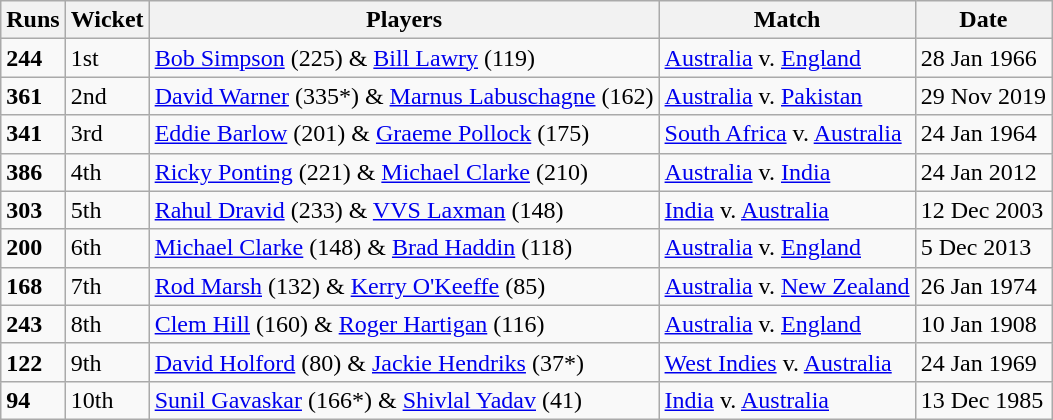<table class="wikitable">
<tr>
<th>Runs</th>
<th>Wicket</th>
<th>Players</th>
<th>Match</th>
<th>Date</th>
</tr>
<tr>
<td><strong>244</strong></td>
<td>1st</td>
<td><a href='#'>Bob Simpson</a> (225) & <a href='#'>Bill Lawry</a> (119)</td>
<td> <a href='#'>Australia</a> v.  <a href='#'>England</a></td>
<td>28 Jan 1966</td>
</tr>
<tr>
<td><strong>361</strong></td>
<td>2nd</td>
<td><a href='#'>David Warner</a> (335*) & <a href='#'>Marnus Labuschagne</a> (162)</td>
<td> <a href='#'>Australia</a> v.  <a href='#'>Pakistan</a></td>
<td>29 Nov 2019</td>
</tr>
<tr>
<td><strong>341</strong></td>
<td>3rd</td>
<td><a href='#'>Eddie Barlow</a> (201) & <a href='#'>Graeme Pollock</a> (175)</td>
<td> <a href='#'>South Africa</a> v.  <a href='#'>Australia</a></td>
<td>24 Jan 1964</td>
</tr>
<tr>
<td><strong>386</strong></td>
<td>4th</td>
<td><a href='#'>Ricky Ponting</a> (221) & <a href='#'>Michael Clarke</a> (210)</td>
<td> <a href='#'>Australia</a> v.  <a href='#'>India</a></td>
<td>24 Jan 2012</td>
</tr>
<tr>
<td><strong>303</strong></td>
<td>5th</td>
<td><a href='#'>Rahul Dravid</a> (233) & <a href='#'>VVS Laxman</a> (148)</td>
<td> <a href='#'>India</a> v.  <a href='#'>Australia</a></td>
<td>12 Dec 2003</td>
</tr>
<tr>
<td><strong>200</strong></td>
<td>6th</td>
<td><a href='#'>Michael Clarke</a> (148) & <a href='#'>Brad Haddin</a> (118)</td>
<td> <a href='#'>Australia</a> v.  <a href='#'>England</a></td>
<td>5 Dec 2013</td>
</tr>
<tr>
<td><strong>168</strong></td>
<td>7th</td>
<td><a href='#'>Rod Marsh</a> (132) & <a href='#'>Kerry O'Keeffe</a> (85)</td>
<td> <a href='#'>Australia</a> v.  <a href='#'>New Zealand</a></td>
<td>26 Jan 1974</td>
</tr>
<tr>
<td><strong>243</strong></td>
<td>8th</td>
<td><a href='#'>Clem Hill</a> (160) & <a href='#'>Roger Hartigan</a> (116)</td>
<td> <a href='#'>Australia</a> v.  <a href='#'>England</a></td>
<td>10 Jan 1908</td>
</tr>
<tr>
<td><strong>122</strong></td>
<td>9th</td>
<td><a href='#'>David Holford</a> (80) & <a href='#'>Jackie Hendriks</a> (37*)</td>
<td> <a href='#'>West Indies</a> v.  <a href='#'>Australia</a></td>
<td>24 Jan 1969</td>
</tr>
<tr>
<td><strong>94</strong></td>
<td>10th</td>
<td><a href='#'>Sunil Gavaskar</a> (166*) & <a href='#'>Shivlal Yadav</a> (41)</td>
<td> <a href='#'>India</a> v.  <a href='#'>Australia</a></td>
<td>13 Dec 1985</td>
</tr>
</table>
